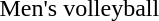<table>
<tr>
<td>Men's volleyball</td>
<td></td>
<td></td>
<td></td>
</tr>
</table>
